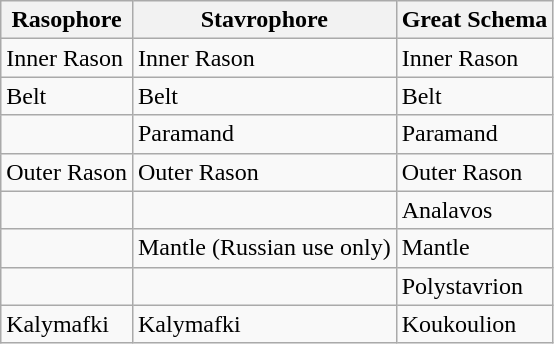<table class="wikitable">
<tr>
<th>Rasophore</th>
<th>Stavrophore</th>
<th>Great Schema</th>
</tr>
<tr>
<td>Inner Rason</td>
<td>Inner Rason</td>
<td>Inner Rason</td>
</tr>
<tr>
<td>Belt</td>
<td>Belt</td>
<td>Belt</td>
</tr>
<tr>
<td></td>
<td>Paramand</td>
<td>Paramand</td>
</tr>
<tr>
<td>Outer Rason</td>
<td>Outer Rason</td>
<td>Outer Rason</td>
</tr>
<tr>
<td></td>
<td></td>
<td>Analavos</td>
</tr>
<tr>
<td></td>
<td>Mantle (Russian use only)</td>
<td>Mantle</td>
</tr>
<tr>
<td></td>
<td></td>
<td>Polystavrion</td>
</tr>
<tr>
<td>Kalymafki</td>
<td>Kalymafki</td>
<td>Koukoulion</td>
</tr>
</table>
